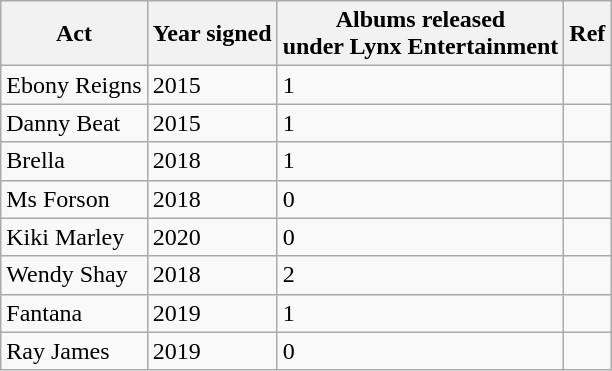<table class="wikitable">
<tr>
<th>Act</th>
<th>Year signed</th>
<th>Albums released<br>under Lynx Entertainment</th>
<th>Ref</th>
</tr>
<tr>
<td>Ebony Reigns</td>
<td>2015</td>
<td>1</td>
<td></td>
</tr>
<tr>
<td>Danny Beat</td>
<td>2015</td>
<td>1</td>
<td></td>
</tr>
<tr>
<td>Brella</td>
<td>2018</td>
<td>1</td>
<td></td>
</tr>
<tr>
<td>Ms Forson</td>
<td>2018</td>
<td>0</td>
<td></td>
</tr>
<tr>
<td>Kiki Marley</td>
<td>2020</td>
<td>0</td>
<td></td>
</tr>
<tr>
<td>Wendy Shay</td>
<td>2018</td>
<td>2</td>
<td></td>
</tr>
<tr>
<td>Fantana</td>
<td>2019</td>
<td>1</td>
<td></td>
</tr>
<tr>
<td>Ray James</td>
<td>2019</td>
<td>0</td>
<td></td>
</tr>
</table>
